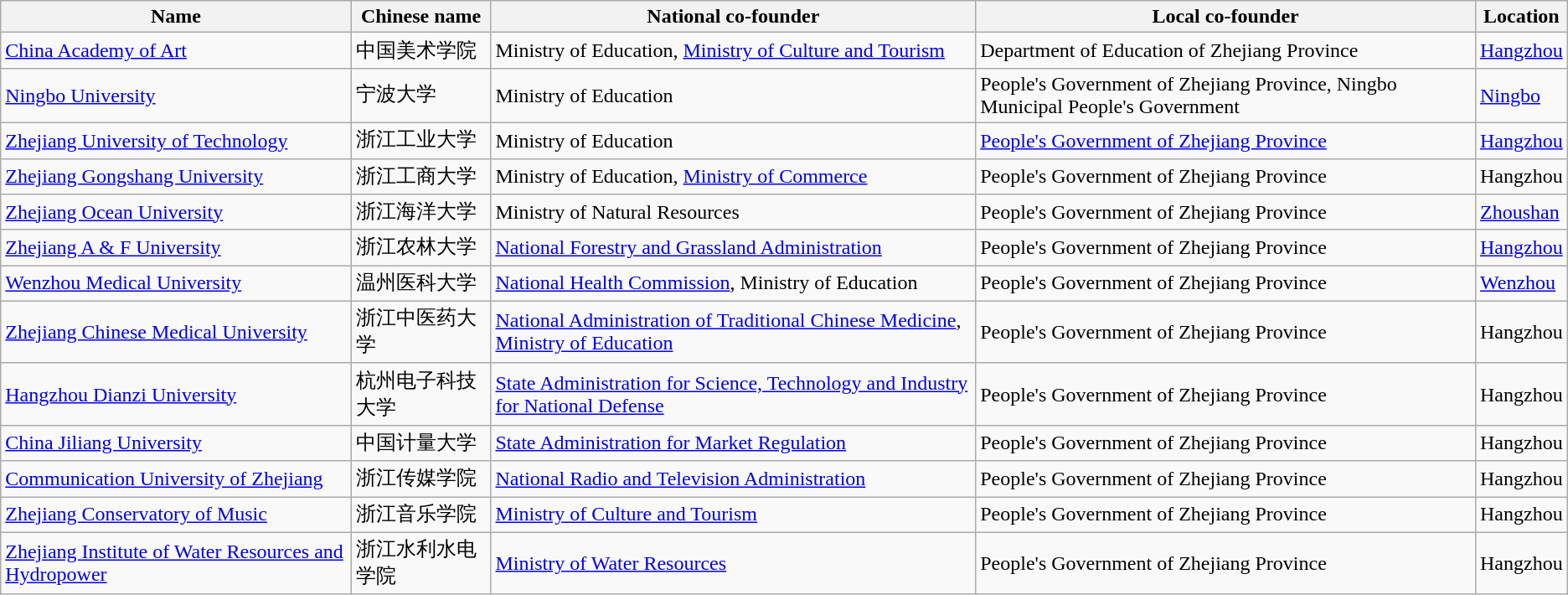<table class="wikitable + sortable">
<tr>
<th>Name</th>
<th>Chinese name</th>
<th>National co-founder</th>
<th>Local co-founder</th>
<th>Location</th>
</tr>
<tr>
<td><a href='#'>China Academy of Art</a></td>
<td>中国美术学院</td>
<td>Ministry of Education, <a href='#'>Ministry of Culture and Tourism</a></td>
<td>Department of Education of Zhejiang Province</td>
<td><a href='#'>Hangzhou</a></td>
</tr>
<tr>
<td><a href='#'>Ningbo University</a></td>
<td>宁波大学</td>
<td>Ministry of Education</td>
<td>People's Government of Zhejiang Province, Ningbo Municipal People's Government</td>
<td><a href='#'>Ningbo</a></td>
</tr>
<tr>
<td><a href='#'>Zhejiang University of Technology</a></td>
<td>浙江工业大学</td>
<td>Ministry of Education</td>
<td><a href='#'>People's Government of Zhejiang Province</a></td>
<td><a href='#'>Hangzhou</a></td>
</tr>
<tr>
<td><a href='#'>Zhejiang Gongshang University</a></td>
<td>浙江工商大学</td>
<td>Ministry of Education, <a href='#'>Ministry of Commerce</a></td>
<td>People's Government of Zhejiang Province</td>
<td>Hangzhou</td>
</tr>
<tr>
<td><a href='#'>Zhejiang Ocean University</a></td>
<td>浙江海洋大学</td>
<td>Ministry of Natural Resources</td>
<td>People's Government of Zhejiang Province</td>
<td><a href='#'>Zhoushan</a></td>
</tr>
<tr>
<td><a href='#'>Zhejiang A & F University</a></td>
<td>浙江农林大学</td>
<td><a href='#'>National Forestry and Grassland Administration</a></td>
<td>People's Government of Zhejiang Province</td>
<td><a href='#'>Hangzhou</a></td>
</tr>
<tr>
<td><a href='#'>Wenzhou Medical University</a></td>
<td>温州医科大学</td>
<td><a href='#'>National Health Commission</a>, Ministry of Education</td>
<td>People's Government of Zhejiang Province</td>
<td><a href='#'>Wenzhou</a></td>
</tr>
<tr>
<td><a href='#'>Zhejiang Chinese Medical University</a></td>
<td>浙江中医药大学</td>
<td><a href='#'>National Administration of Traditional Chinese Medicine</a>, <a href='#'>Ministry of Education</a></td>
<td>People's Government of Zhejiang Province</td>
<td>Hangzhou</td>
</tr>
<tr>
<td><a href='#'>Hangzhou Dianzi University</a></td>
<td>杭州电子科技大学</td>
<td><a href='#'>State Administration for Science, Technology and Industry for National Defense</a></td>
<td>People's Government of Zhejiang Province</td>
<td>Hangzhou</td>
</tr>
<tr>
<td><a href='#'>China Jiliang University</a></td>
<td>中国计量大学</td>
<td><a href='#'>State Administration for Market Regulation</a></td>
<td>People's Government of Zhejiang Province</td>
<td>Hangzhou</td>
</tr>
<tr>
<td><a href='#'>Communication University of Zhejiang</a></td>
<td>浙江传媒学院</td>
<td><a href='#'>National Radio and Television Administration</a></td>
<td>People's Government of Zhejiang Province</td>
<td>Hangzhou</td>
</tr>
<tr>
<td><a href='#'>Zhejiang Conservatory of Music</a></td>
<td>浙江音乐学院</td>
<td><a href='#'>Ministry of Culture and Tourism</a></td>
<td>People's Government of Zhejiang Province</td>
<td>Hangzhou</td>
</tr>
<tr>
<td><a href='#'>Zhejiang Institute of Water Resources and Hydropower</a></td>
<td>浙江水利水电学院</td>
<td><a href='#'>Ministry of Water Resources</a></td>
<td>People's Government of Zhejiang Province</td>
<td>Hangzhou</td>
</tr>
</table>
